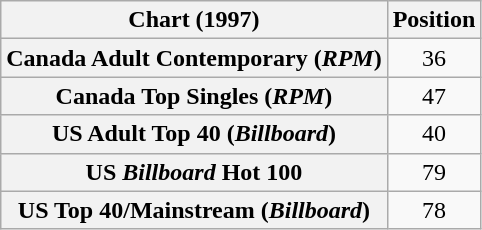<table class="wikitable sortable plainrowheaders" style="text-align:center">
<tr>
<th scope="col">Chart (1997)</th>
<th scope="col">Position</th>
</tr>
<tr>
<th scope="row">Canada Adult Contemporary (<em>RPM</em>)</th>
<td>36</td>
</tr>
<tr>
<th scope="row">Canada Top Singles (<em>RPM</em>)</th>
<td>47</td>
</tr>
<tr>
<th scope="row">US Adult Top 40 (<em>Billboard</em>)</th>
<td>40</td>
</tr>
<tr>
<th scope="row">US <em>Billboard</em> Hot 100</th>
<td>79</td>
</tr>
<tr>
<th scope="row">US Top 40/Mainstream (<em>Billboard</em>)</th>
<td>78</td>
</tr>
</table>
